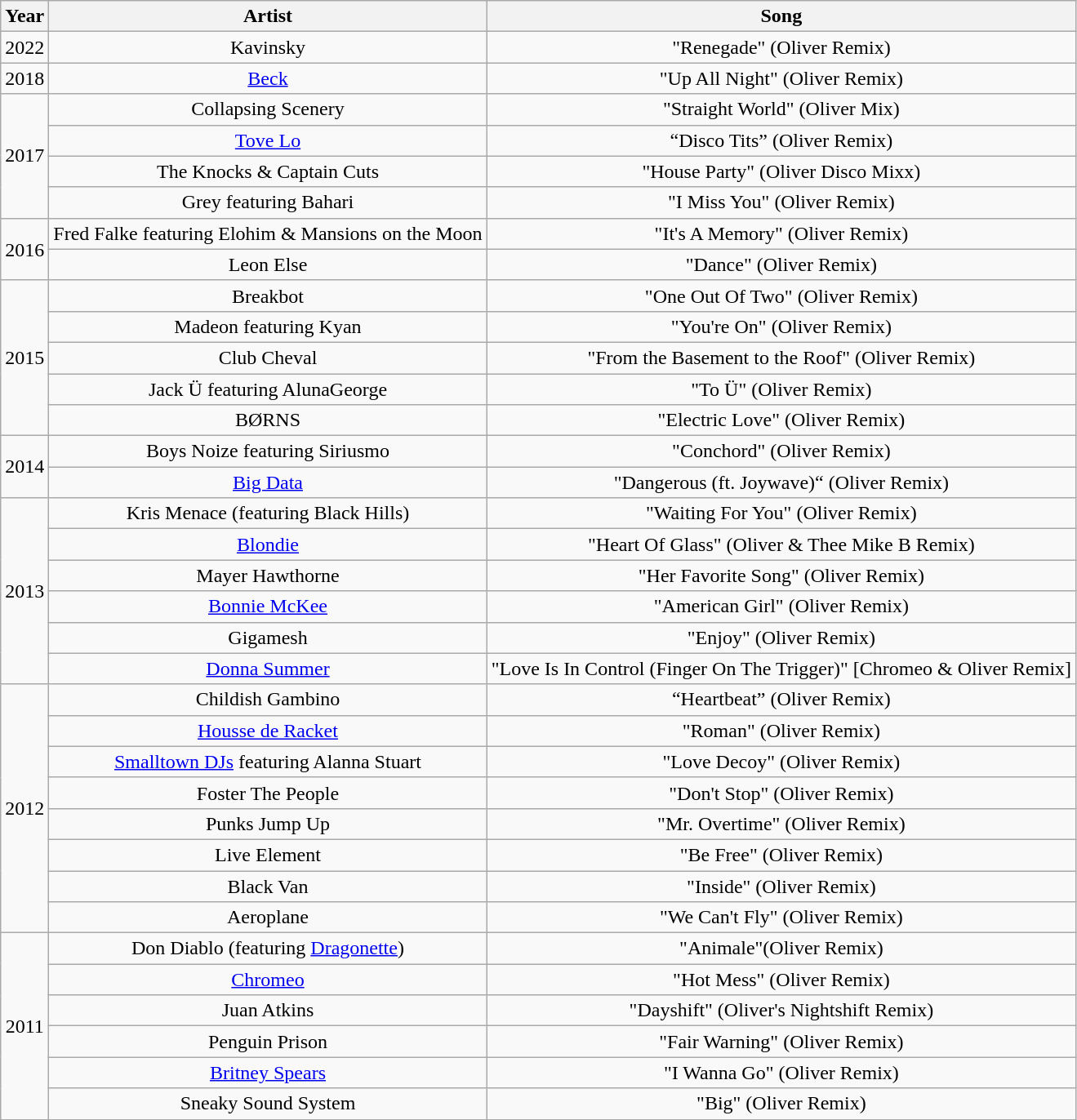<table class="wikitable plainrowheaders" style="text-align:center;">
<tr>
<th scope="col">Year</th>
<th scope="col">Artist</th>
<th scope="col">Song</th>
</tr>
<tr>
<td>2022</td>
<td>Kavinsky</td>
<td>"Renegade" (Oliver Remix)</td>
</tr>
<tr>
<td>2018</td>
<td><a href='#'>Beck</a></td>
<td>"Up All Night" (Oliver Remix)</td>
</tr>
<tr>
<td rowspan="4">2017</td>
<td>Collapsing Scenery</td>
<td>"Straight World" (Oliver Mix)</td>
</tr>
<tr>
<td><a href='#'>Tove Lo</a></td>
<td>“Disco Tits” (Oliver Remix)</td>
</tr>
<tr>
<td>The Knocks & Captain Cuts</td>
<td>"House Party" (Oliver Disco Mixx)</td>
</tr>
<tr>
<td>Grey featuring Bahari</td>
<td>"I Miss You" (Oliver Remix)</td>
</tr>
<tr>
<td rowspan="2">2016</td>
<td>Fred Falke featuring Elohim & Mansions on the Moon</td>
<td>"It's A Memory" (Oliver Remix)</td>
</tr>
<tr>
<td>Leon Else</td>
<td>"Dance" (Oliver Remix)</td>
</tr>
<tr>
<td rowspan="5">2015</td>
<td>Breakbot</td>
<td>"One Out Of Two" (Oliver Remix)</td>
</tr>
<tr>
<td>Madeon featuring Kyan</td>
<td>"You're On" (Oliver Remix)</td>
</tr>
<tr>
<td>Club Cheval</td>
<td>"From the Basement to the Roof" (Oliver Remix)</td>
</tr>
<tr>
<td>Jack Ü featuring AlunaGeorge</td>
<td>"To Ü" (Oliver Remix)</td>
</tr>
<tr>
<td>BØRNS</td>
<td>"Electric Love" (Oliver Remix)</td>
</tr>
<tr>
<td rowspan="2">2014</td>
<td>Boys Noize featuring Siriusmo</td>
<td>"Conchord" (Oliver Remix)</td>
</tr>
<tr>
<td><a href='#'>Big Data</a></td>
<td>"Dangerous (ft. Joywave)“ (Oliver Remix)</td>
</tr>
<tr>
<td rowspan="6">2013</td>
<td>Kris Menace (featuring Black Hills)</td>
<td>"Waiting For You" (Oliver Remix)</td>
</tr>
<tr>
<td><a href='#'>Blondie</a></td>
<td>"Heart Of Glass" (Oliver & Thee Mike B Remix)</td>
</tr>
<tr>
<td>Mayer Hawthorne</td>
<td>"Her Favorite Song" (Oliver Remix)</td>
</tr>
<tr>
<td><a href='#'>Bonnie McKee</a></td>
<td>"American Girl" (Oliver Remix)</td>
</tr>
<tr>
<td>Gigamesh</td>
<td>"Enjoy" (Oliver Remix)</td>
</tr>
<tr>
<td><a href='#'>Donna Summer</a></td>
<td>"Love Is In Control (Finger On The Trigger)" [Chromeo & Oliver Remix]</td>
</tr>
<tr>
<td rowspan="8">2012</td>
<td>Childish Gambino</td>
<td>“Heartbeat” (Oliver Remix)</td>
</tr>
<tr>
<td><a href='#'>Housse de Racket</a></td>
<td>"Roman" (Oliver Remix)</td>
</tr>
<tr>
<td><a href='#'>Smalltown DJs</a> featuring Alanna Stuart</td>
<td>"Love Decoy" (Oliver Remix)</td>
</tr>
<tr>
<td>Foster The People</td>
<td>"Don't Stop" (Oliver Remix)</td>
</tr>
<tr>
<td>Punks Jump Up</td>
<td>"Mr. Overtime" (Oliver Remix)</td>
</tr>
<tr>
<td>Live Element</td>
<td>"Be Free" (Oliver Remix)</td>
</tr>
<tr>
<td>Black Van</td>
<td>"Inside" (Oliver Remix)</td>
</tr>
<tr>
<td>Aeroplane</td>
<td>"We Can't Fly" (Oliver Remix)</td>
</tr>
<tr>
<td rowspan="6">2011</td>
<td>Don Diablo (featuring <a href='#'>Dragonette</a>)</td>
<td>"Animale"(Oliver Remix)</td>
</tr>
<tr>
<td><a href='#'>Chromeo</a></td>
<td>"Hot Mess" (Oliver Remix)</td>
</tr>
<tr>
<td>Juan Atkins</td>
<td>"Dayshift" (Oliver's Nightshift Remix)</td>
</tr>
<tr>
<td>Penguin Prison</td>
<td>"Fair Warning" (Oliver Remix)</td>
</tr>
<tr>
<td><a href='#'>Britney Spears</a></td>
<td>"I Wanna Go" (Oliver Remix)</td>
</tr>
<tr>
<td>Sneaky Sound System</td>
<td>"Big" (Oliver Remix)</td>
</tr>
</table>
